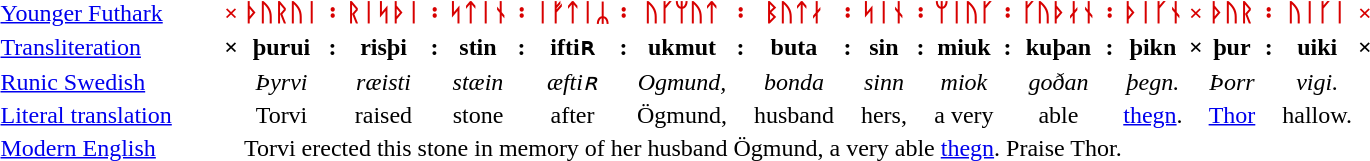<table style="text-align:center">
<tr>
<td style="text-align:left; padding-right: 2em"><a href='#'>Younger Futhark</a></td>
<td style="color: #D80000"><strong>×</strong></td>
<td style="color: #D80000"><strong>ᚦᚢᚱᚢᛁ</strong></td>
<td style="color: #D80000"><strong>᛬</strong></td>
<td style="color: #D80000"><strong>ᚱᛁᛋᚦᛁ</strong></td>
<td style="color: #D80000"><strong>᛬</strong></td>
<td style="color: #D80000"><strong>ᛋᛏᛁᚾ</strong></td>
<td style="color: #D80000"><strong>᛬</strong></td>
<td style="color: #D80000"><strong>ᛁᚠᛏᛁᛦ</strong></td>
<td style="color: #D80000"><strong>᛬</strong></td>
<td style="color: #D80000"><strong>ᚢᚴᛘᚢᛏ</strong></td>
<td style="color: #D80000"><strong>᛬</strong></td>
<td style="color: #D80000"><strong>ᛒᚢᛏᛅ</strong></td>
<td style="color: #D80000"><strong>᛬</strong></td>
<td style="color: #D80000"><strong>ᛋᛁᚾ</strong></td>
<td style="color: #D80000"><strong>᛬</strong></td>
<td style="color: #D80000"><strong>ᛘᛁᚢᚴ</strong></td>
<td style="color: #D80000"><strong>᛬</strong></td>
<td style="color: #D80000"><strong>ᚴᚢᚦᛅᚾ</strong></td>
<td style="color: #D80000"><strong>᛬</strong></td>
<td style="color: #D80000"><strong>ᚦᛁᚴᚾ</strong></td>
<td style="color: #D80000"><strong>×</strong></td>
<td style="color: #D80000"><strong>ᚦᚢᚱ</strong></td>
<td style="color: #D80000"><strong>᛬</strong></td>
<td style="color: #D80000"><strong>ᚢᛁᚴᛁ</strong></td>
<td style="color: #D80000"><strong>×</strong></td>
</tr>
<tr>
<td style="text-align:left; padding-right: 2em;"><a href='#'>Transliteration</a></td>
<td><strong>×</strong></td>
<td><strong>þurui</strong></td>
<td><strong>:</strong></td>
<td><strong>risþi</strong></td>
<td><strong>:</strong></td>
<td><strong>stin</strong></td>
<td><strong>:</strong></td>
<td><strong>iftiʀ</strong></td>
<td><strong>:</strong></td>
<td><strong>ukmut</strong></td>
<td><strong>:</strong></td>
<td><strong>buta</strong></td>
<td><strong>:</strong></td>
<td><strong>sin</strong></td>
<td><strong>:</strong></td>
<td><strong>miuk</strong></td>
<td><strong>:</strong></td>
<td><strong>kuþan</strong></td>
<td><strong>:</strong></td>
<td><strong>þikn</strong></td>
<td><strong>×</strong></td>
<td><strong>þur</strong></td>
<td><strong>:</strong></td>
<td><strong>uiki</strong></td>
<td><strong>×</strong></td>
</tr>
<tr>
<td style="text-align:left; padding-right: 2em;"><a href='#'>Runic Swedish</a></td>
<td></td>
<td><em>Þyrvi</em></td>
<td></td>
<td><em>ræisti</em></td>
<td></td>
<td><em>stæin</em></td>
<td></td>
<td><em>æftiʀ</em></td>
<td></td>
<td><em>Ogmund,</em></td>
<td></td>
<td><em>bonda</em></td>
<td></td>
<td><em>sinn</em></td>
<td></td>
<td><em>miok</em></td>
<td></td>
<td><em>goðan</em></td>
<td></td>
<td><em>þegn.</em></td>
<td></td>
<td><em>Þorr</em></td>
<td></td>
<td><em>vigi.</em></td>
<td></td>
</tr>
<tr>
<td style="text-align:left; padding-right: 2em;"><a href='#'>Literal translation</a></td>
<td></td>
<td>Torvi</td>
<td></td>
<td>raised</td>
<td></td>
<td>stone</td>
<td></td>
<td>after</td>
<td></td>
<td>Ögmund,</td>
<td></td>
<td>husband</td>
<td></td>
<td>hers,</td>
<td></td>
<td>a very</td>
<td></td>
<td>able</td>
<td></td>
<td><a href='#'>thegn</a>.</td>
<td></td>
<td><a href='#'>Thor</a></td>
<td></td>
<td>hallow.</td>
<td></td>
</tr>
<tr>
<td style="text-align:left; padding-right: 2em;"><a href='#'>Modern English</a></td>
<td></td>
<td colspan= "24" style="text-align:left">Torvi erected this stone in memory of her husband Ögmund, a very able <a href='#'>thegn</a>. Praise Thor.</td>
</tr>
</table>
